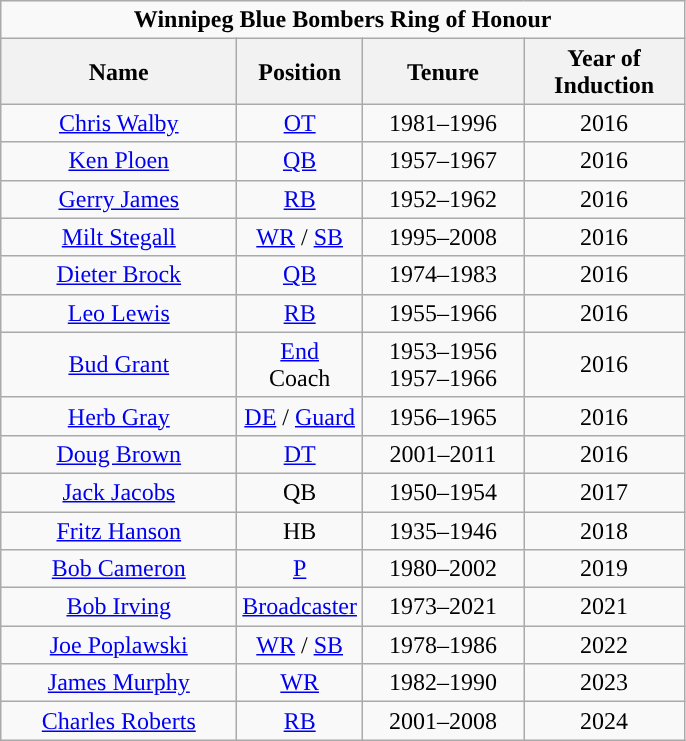<table class="wikitable sortable" style="text-align:center">
<tr>
<td colspan="5"><strong>Winnipeg Blue Bombers Ring of Honour</strong></td>
</tr>
<tr>
<th width="150">Name</th>
<th width="40">Position</th>
<th width="100">Tenure</th>
<th width="100">Year of Induction</th>
</tr>
<tr>
<td><a href='#'>Chris Walby</a></td>
<td><a href='#'>OT</a></td>
<td>1981–1996</td>
<td>2016</td>
</tr>
<tr>
<td><a href='#'>Ken Ploen</a></td>
<td><a href='#'>QB</a></td>
<td>1957–1967</td>
<td>2016</td>
</tr>
<tr>
<td><a href='#'>Gerry James</a></td>
<td><a href='#'>RB</a></td>
<td>1952–1962</td>
<td>2016</td>
</tr>
<tr>
<td><a href='#'>Milt Stegall</a></td>
<td><a href='#'>WR</a> / <a href='#'>SB</a></td>
<td>1995–2008</td>
<td>2016</td>
</tr>
<tr>
<td><a href='#'>Dieter Brock</a></td>
<td><a href='#'>QB</a></td>
<td>1974–1983</td>
<td>2016</td>
</tr>
<tr>
<td><a href='#'>Leo Lewis</a></td>
<td><a href='#'>RB</a></td>
<td>1955–1966</td>
<td>2016</td>
</tr>
<tr>
<td><a href='#'>Bud Grant</a></td>
<td><a href='#'>End</a><br> Coach</td>
<td>1953–1956<br>1957–1966</td>
<td>2016</td>
</tr>
<tr>
<td><a href='#'>Herb Gray</a></td>
<td><a href='#'>DE</a> / <a href='#'>Guard</a></td>
<td>1956–1965</td>
<td>2016</td>
</tr>
<tr>
<td><a href='#'>Doug Brown</a></td>
<td><a href='#'>DT</a></td>
<td>2001–2011</td>
<td>2016</td>
</tr>
<tr>
<td><a href='#'>Jack Jacobs</a></td>
<td>QB</td>
<td>1950–1954</td>
<td>2017</td>
</tr>
<tr>
<td><a href='#'>Fritz Hanson</a></td>
<td>HB</td>
<td>1935–1946</td>
<td>2018</td>
</tr>
<tr>
<td><a href='#'>Bob Cameron</a></td>
<td><a href='#'>P</a></td>
<td>1980–2002</td>
<td>2019</td>
</tr>
<tr>
<td><a href='#'>Bob Irving</a></td>
<td><a href='#'>Broadcaster</a></td>
<td>1973–2021</td>
<td>2021</td>
</tr>
<tr>
<td><a href='#'>Joe Poplawski</a></td>
<td><a href='#'>WR</a> / <a href='#'>SB</a></td>
<td>1978–1986</td>
<td>2022</td>
</tr>
<tr>
<td><a href='#'>James Murphy</a></td>
<td><a href='#'>WR</a></td>
<td>1982–1990</td>
<td>2023</td>
</tr>
<tr>
<td><a href='#'>Charles Roberts</a></td>
<td><a href='#'>RB</a></td>
<td>2001–2008</td>
<td>2024</td>
</tr>
</table>
